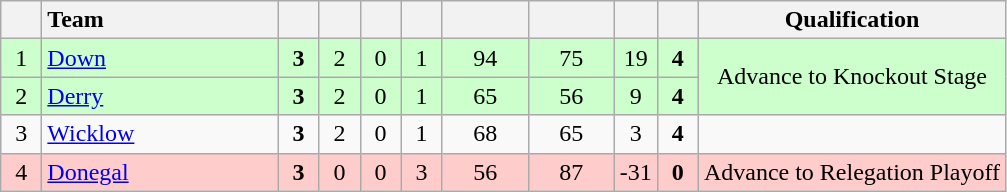<table class="wikitable" style="text-align:center">
<tr>
<th width=20></th>
<th width=150 style="text-align:left;">Team</th>
<th width=20></th>
<th width=20></th>
<th width=20></th>
<th width=20></th>
<th width=50></th>
<th width=50></th>
<th width=20></th>
<th width=20></th>
<th>Qualification</th>
</tr>
<tr style="background:#ccffcc">
<td>1</td>
<td align=left> <a href='#'>Down</a></td>
<td><strong>3</strong></td>
<td>2</td>
<td>0</td>
<td>1</td>
<td>94</td>
<td>75</td>
<td>19</td>
<td><strong>4</strong></td>
<td rowspan="2">Advance to Knockout Stage</td>
</tr>
<tr style="background:#ccffcc">
<td>2</td>
<td align=left> <a href='#'>Derry</a></td>
<td><strong>3</strong></td>
<td>2</td>
<td>0</td>
<td>1</td>
<td>65</td>
<td>56</td>
<td>9</td>
<td><strong>4</strong></td>
</tr>
<tr>
<td>3</td>
<td align=left> <a href='#'>Wicklow</a></td>
<td><strong>3</strong></td>
<td>2</td>
<td>0</td>
<td>1</td>
<td>68</td>
<td>65</td>
<td>3</td>
<td><strong>4</strong></td>
<td></td>
</tr>
<tr style="background:#ffcccc">
<td>4</td>
<td align=left> <a href='#'>Donegal</a></td>
<td><strong>3</strong></td>
<td>0</td>
<td>0</td>
<td>3</td>
<td>56</td>
<td>87</td>
<td>-31</td>
<td><strong>0</strong></td>
<td>Advance to Relegation Playoff</td>
</tr>
</table>
